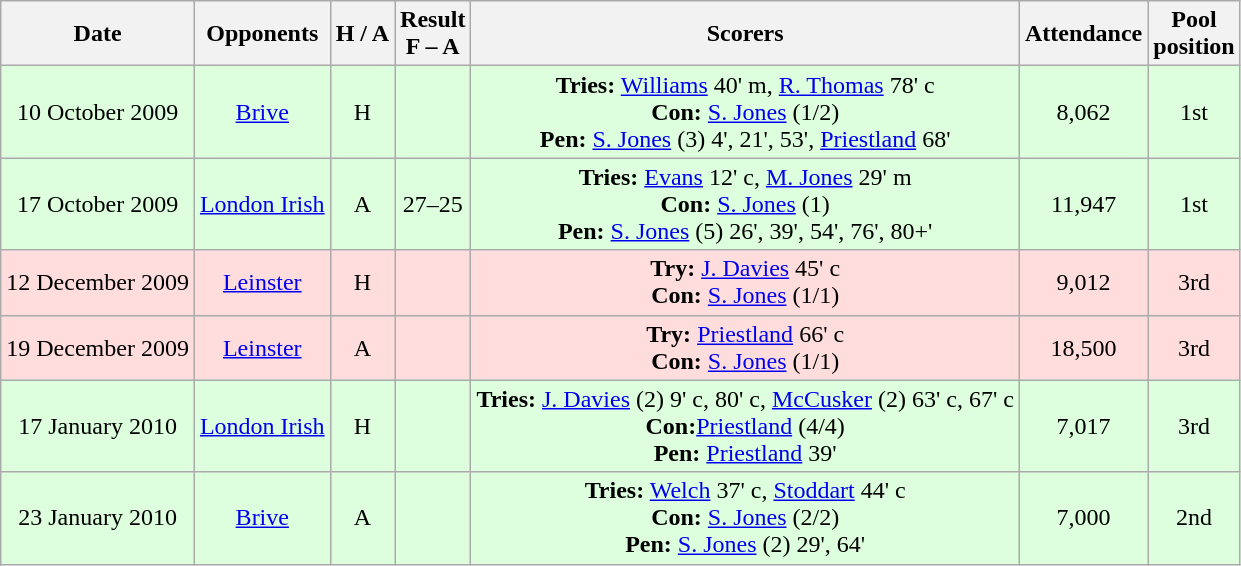<table class="wikitable" style="text-align:center">
<tr>
<th>Date</th>
<th>Opponents</th>
<th>H / A</th>
<th>Result<br>F – A</th>
<th>Scorers</th>
<th>Attendance</th>
<th>Pool<br>position</th>
</tr>
<tr bgcolor="#ddffdd">
<td>10 October 2009</td>
<td><a href='#'>Brive</a></td>
<td>H</td>
<td></td>
<td><strong>Tries:</strong> <a href='#'>Williams</a> 40' m, <a href='#'>R. Thomas</a> 78' c<br><strong>Con:</strong> <a href='#'>S. Jones</a> (1/2)<br><strong>Pen:</strong> <a href='#'>S. Jones</a> (3) 4', 21', 53', <a href='#'>Priestland</a> 68'</td>
<td>8,062</td>
<td>1st</td>
</tr>
<tr bgcolor="#ddffdd">
<td>17 October 2009</td>
<td><a href='#'>London Irish</a></td>
<td>A</td>
<td>27–25</td>
<td><strong>Tries:</strong> <a href='#'>Evans</a> 12' c, <a href='#'>M. Jones</a> 29' m<br><strong>Con:</strong> <a href='#'>S. Jones</a> (1)<br><strong>Pen:</strong> <a href='#'>S. Jones</a> (5) 26', 39', 54', 76', 80+'</td>
<td>11,947</td>
<td>1st</td>
</tr>
<tr bgcolor="#ffdddd">
<td>12 December 2009</td>
<td><a href='#'>Leinster</a></td>
<td>H</td>
<td></td>
<td><strong>Try:</strong> <a href='#'>J. Davies</a> 45' c<br><strong>Con:</strong> <a href='#'>S. Jones</a> (1/1)</td>
<td>9,012</td>
<td>3rd</td>
</tr>
<tr bgcolor="#ffdddd">
<td>19 December 2009</td>
<td><a href='#'>Leinster</a></td>
<td>A</td>
<td></td>
<td><strong>Try:</strong> <a href='#'>Priestland</a> 66' c<br><strong>Con:</strong> <a href='#'>S. Jones</a> (1/1)</td>
<td>18,500</td>
<td>3rd</td>
</tr>
<tr bgcolor="#ddffdd">
<td>17 January 2010</td>
<td><a href='#'>London Irish</a></td>
<td>H</td>
<td></td>
<td><strong>Tries:</strong> <a href='#'>J. Davies</a> (2) 9' c, 80' c, <a href='#'>McCusker</a> (2) 63' c, 67' c<br><strong>Con:</strong><a href='#'>Priestland</a> (4/4)<br><strong>Pen:</strong> <a href='#'>Priestland</a> 39'</td>
<td>7,017</td>
<td>3rd</td>
</tr>
<tr bgcolor="#ddffdd">
<td>23 January 2010</td>
<td><a href='#'>Brive</a></td>
<td>A</td>
<td></td>
<td><strong>Tries:</strong> <a href='#'>Welch</a> 37' c, <a href='#'>Stoddart</a> 44' c<br><strong>Con:</strong> <a href='#'>S. Jones</a> (2/2)<br><strong>Pen:</strong> <a href='#'>S. Jones</a> (2) 29', 64'</td>
<td>7,000</td>
<td>2nd</td>
</tr>
</table>
